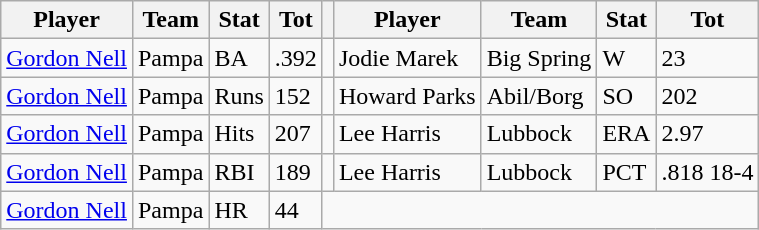<table class="wikitable">
<tr>
<th>Player</th>
<th>Team</th>
<th>Stat</th>
<th>Tot</th>
<th></th>
<th>Player</th>
<th>Team</th>
<th>Stat</th>
<th>Tot</th>
</tr>
<tr>
<td><a href='#'>Gordon Nell</a></td>
<td>Pampa</td>
<td>BA</td>
<td>.392</td>
<td></td>
<td>Jodie Marek</td>
<td>Big Spring</td>
<td>W</td>
<td>23</td>
</tr>
<tr>
<td><a href='#'>Gordon Nell</a></td>
<td>Pampa</td>
<td>Runs</td>
<td>152</td>
<td></td>
<td>Howard Parks</td>
<td>Abil/Borg</td>
<td>SO</td>
<td>202</td>
</tr>
<tr>
<td><a href='#'>Gordon Nell</a></td>
<td>Pampa</td>
<td>Hits</td>
<td>207</td>
<td></td>
<td>Lee Harris</td>
<td>Lubbock</td>
<td>ERA</td>
<td>2.97</td>
</tr>
<tr>
<td><a href='#'>Gordon Nell</a></td>
<td>Pampa</td>
<td>RBI</td>
<td>189</td>
<td></td>
<td>Lee Harris</td>
<td>Lubbock</td>
<td>PCT</td>
<td>.818 18-4</td>
</tr>
<tr>
<td><a href='#'>Gordon Nell</a></td>
<td>Pampa</td>
<td>HR</td>
<td>44</td>
</tr>
</table>
